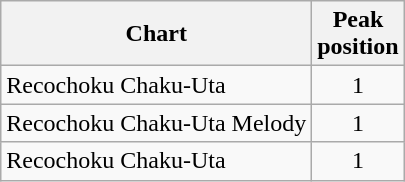<table class="wikitable">
<tr>
<th>Chart</th>
<th>Peak<br>position</th>
</tr>
<tr>
<td>Recochoku Chaku-Uta</td>
<td align="center">1</td>
</tr>
<tr>
<td>Recochoku Chaku-Uta Melody</td>
<td align="center">1</td>
</tr>
<tr>
<td>Recochoku Chaku-Uta</td>
<td align="center">1</td>
</tr>
</table>
